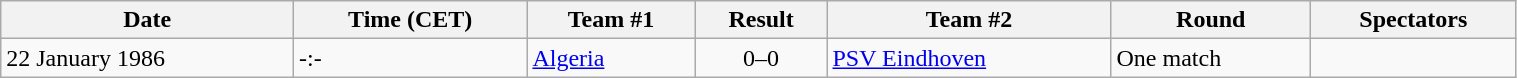<table class="wikitable" style="text-align: left;" width="80%">
<tr>
<th>Date</th>
<th>Time (CET)</th>
<th>Team #1</th>
<th>Result</th>
<th>Team #2</th>
<th>Round</th>
<th>Spectators</th>
</tr>
<tr>
<td>22 January 1986</td>
<td>-:-</td>
<td><a href='#'>Algeria</a></td>
<td style="text-align:center;">0–0</td>
<td><a href='#'>PSV Eindhoven</a></td>
<td>One match</td>
<td style="text-align:center;"></td>
</tr>
</table>
